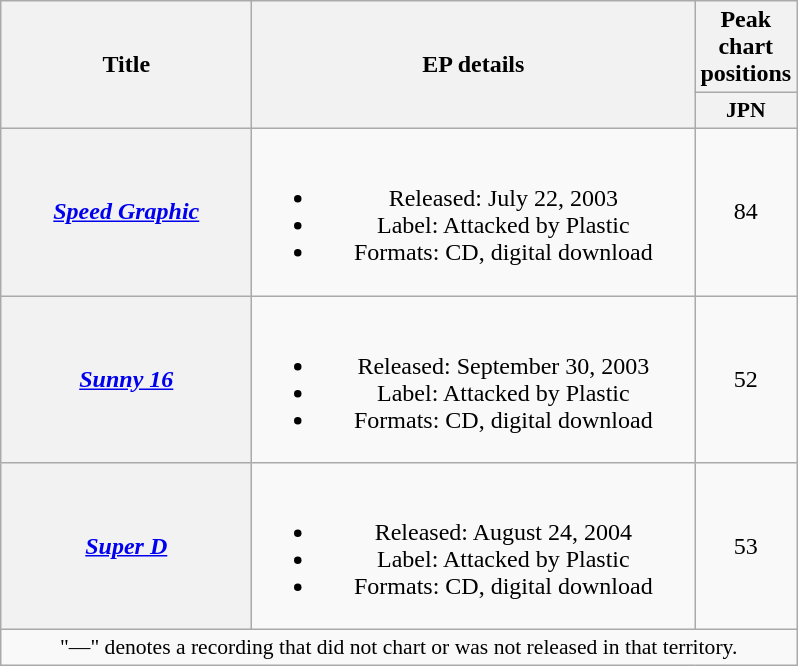<table class="wikitable plainrowheaders" style="text-align:center;">
<tr>
<th scope="col" rowspan="2" style="width:10em;">Title</th>
<th scope="col" rowspan="2" style="width:18em;">EP details</th>
<th scope="col">Peak chart positions</th>
</tr>
<tr>
<th scope="col" style="width:3em;font-size:90%;">JPN<br></th>
</tr>
<tr>
<th scope="row"><em><a href='#'>Speed Graphic</a></em></th>
<td><br><ul><li>Released: July 22, 2003</li><li>Label: Attacked by Plastic</li><li>Formats: CD, digital download</li></ul></td>
<td>84</td>
</tr>
<tr>
<th scope="row"><em><a href='#'>Sunny 16</a></em></th>
<td><br><ul><li>Released: September 30, 2003</li><li>Label: Attacked by Plastic</li><li>Formats: CD, digital download</li></ul></td>
<td>52</td>
</tr>
<tr>
<th scope="row"><em><a href='#'>Super D</a></em></th>
<td><br><ul><li>Released: August 24, 2004</li><li>Label: Attacked by Plastic</li><li>Formats: CD, digital download</li></ul></td>
<td>53</td>
</tr>
<tr>
<td colspan="3" style="font-size:90%">"—" denotes a recording that did not chart or was not released in that territory.</td>
</tr>
</table>
